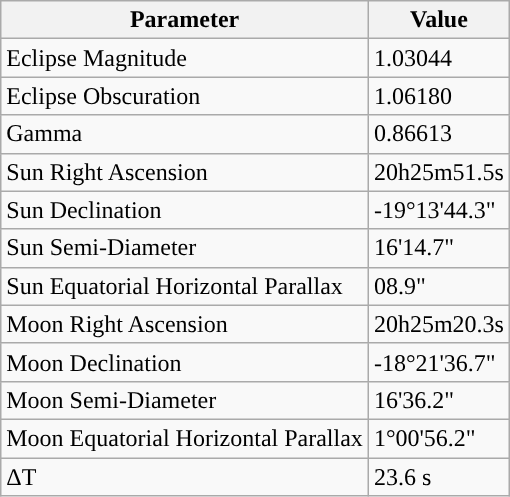<table class="wikitable">
<tr>
<th>Parameter</th>
<th>Value</th>
</tr>
<tr>
<td>Eclipse Magnitude</td>
<td>1.03044</td>
</tr>
<tr>
<td>Eclipse Obscuration</td>
<td>1.06180</td>
</tr>
<tr>
<td>Gamma</td>
<td>0.86613</td>
</tr>
<tr>
<td>Sun Right Ascension</td>
<td>20h25m51.5s</td>
</tr>
<tr>
<td>Sun Declination</td>
<td>-19°13'44.3"</td>
</tr>
<tr>
<td>Sun Semi-Diameter</td>
<td>16'14.7"</td>
</tr>
<tr>
<td>Sun Equatorial Horizontal Parallax</td>
<td>08.9"</td>
</tr>
<tr>
<td>Moon Right Ascension</td>
<td>20h25m20.3s</td>
</tr>
<tr>
<td>Moon Declination</td>
<td>-18°21'36.7"</td>
</tr>
<tr>
<td>Moon Semi-Diameter</td>
<td>16'36.2"</td>
</tr>
<tr>
<td>Moon Equatorial Horizontal Parallax</td>
<td>1°00'56.2"</td>
</tr>
<tr>
<td>ΔT</td>
<td>23.6 s</td>
</tr>
</table>
